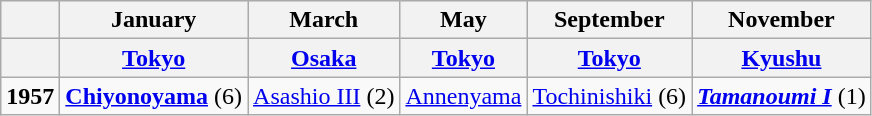<table class="wikitable">
<tr style="background:#efefef;">
<th></th>
<th>January</th>
<th>March</th>
<th>May</th>
<th>September</th>
<th>November</th>
</tr>
<tr>
<th></th>
<th><a href='#'>Tokyo</a></th>
<th><a href='#'>Osaka</a></th>
<th><a href='#'>Tokyo</a></th>
<th><a href='#'>Tokyo</a></th>
<th><a href='#'>Kyushu</a></th>
</tr>
<tr>
<td><strong>1957</strong></td>
<td><strong><a href='#'>Chiyonoyama</a></strong> (6)</td>
<td><a href='#'>Asashio III</a> (2)</td>
<td><a href='#'>Annenyama</a></td>
<td><a href='#'>Tochinishiki</a> (6)</td>
<td><strong><em><a href='#'>Tamanoumi I</a></em></strong> (1)</td>
</tr>
</table>
